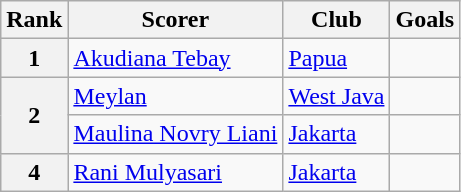<table class="wikitable">
<tr>
<th>Rank</th>
<th>Scorer</th>
<th>Club</th>
<th>Goals</th>
</tr>
<tr>
<th rowspan=1>1</th>
<td> <a href='#'>Akudiana Tebay</a></td>
<td><a href='#'>Papua</a></td>
<td></td>
</tr>
<tr>
<th rowspan=2>2</th>
<td> <a href='#'>Meylan</a></td>
<td><a href='#'>West Java</a></td>
<td></td>
</tr>
<tr>
<td> <a href='#'>Maulina Novry Liani</a></td>
<td><a href='#'>Jakarta</a></td>
<td></td>
</tr>
<tr>
<th rowspan=1>4</th>
<td> <a href='#'>Rani Mulyasari</a></td>
<td><a href='#'>Jakarta</a></td>
<td></td>
</tr>
</table>
